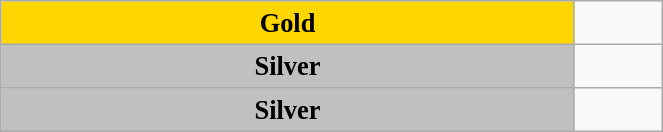<table class="wikitable" style=" text-align:center; font-size:110%;" width="35%">
<tr>
<td bgcolor="gold"><strong>Gold</strong></td>
<td></td>
</tr>
<tr>
<td bgcolor="silver"><strong>Silver</strong></td>
<td></td>
</tr>
<tr>
<td bgcolor="silver"><strong>Silver</strong></td>
<td></td>
</tr>
</table>
